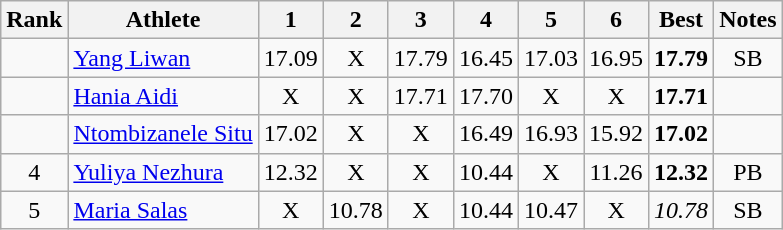<table class="wikitable sortable" style="text-align:center">
<tr>
<th>Rank</th>
<th>Athlete</th>
<th>1</th>
<th>2</th>
<th>3</th>
<th>4</th>
<th>5</th>
<th>6</th>
<th>Best</th>
<th>Notes</th>
</tr>
<tr>
<td></td>
<td align=left> <a href='#'>Yang Liwan</a></td>
<td>17.09</td>
<td>X</td>
<td>17.79</td>
<td>16.45</td>
<td>17.03</td>
<td>16.95</td>
<td><strong>17.79</strong></td>
<td>SB</td>
</tr>
<tr>
<td></td>
<td align=left> <a href='#'>Hania Aidi</a></td>
<td>X</td>
<td>X</td>
<td>17.71</td>
<td>17.70</td>
<td>X</td>
<td>X</td>
<td><strong>17.71</strong></td>
<td></td>
</tr>
<tr>
<td></td>
<td align=left> <a href='#'>Ntombizanele Situ</a></td>
<td>17.02</td>
<td>X</td>
<td>X</td>
<td>16.49</td>
<td>16.93</td>
<td>15.92</td>
<td><strong>17.02</strong></td>
<td></td>
</tr>
<tr>
<td>4</td>
<td align=left> <a href='#'>Yuliya Nezhura</a></td>
<td>12.32</td>
<td>X</td>
<td>X</td>
<td>10.44</td>
<td>X</td>
<td>11.26</td>
<td><strong>12.32</strong></td>
<td>PB</td>
</tr>
<tr>
<td>5</td>
<td align=left> <a href='#'>Maria Salas</a></td>
<td>X</td>
<td>10.78</td>
<td>X</td>
<td>10.44</td>
<td>10.47</td>
<td>X</td>
<td><em>10.78<strong></td>
<td>SB</td>
</tr>
</table>
